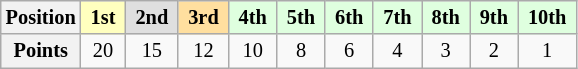<table class="wikitable" style="font-size:85%; text-align:center">
<tr>
<th>Position</th>
<td style="background:#ffffbf;"> <strong>1st</strong> </td>
<td style="background:#dfdfdf;"> <strong>2nd</strong> </td>
<td style="background:#ffdf9f;"> <strong>3rd</strong> </td>
<td style="background:#dfffdf;"> <strong>4th</strong> </td>
<td style="background:#dfffdf;"> <strong>5th</strong> </td>
<td style="background:#dfffdf;"> <strong>6th</strong> </td>
<td style="background:#dfffdf;"> <strong>7th</strong> </td>
<td style="background:#dfffdf;"> <strong>8th</strong> </td>
<td style="background:#dfffdf;"> <strong>9th</strong> </td>
<td style="background:#dfffdf;"> <strong>10th</strong> </td>
</tr>
<tr>
<th>Points</th>
<td>20</td>
<td>15</td>
<td>12</td>
<td>10</td>
<td>8</td>
<td>6</td>
<td>4</td>
<td>3</td>
<td>2</td>
<td>1</td>
</tr>
</table>
